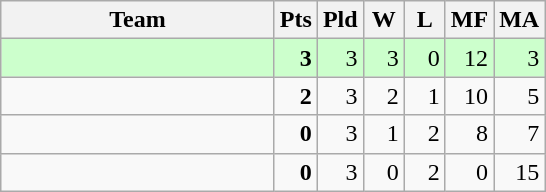<table class=wikitable style="text-align:right">
<tr>
<th width=175>Team</th>
<th width=20>Pts</th>
<th width=20>Pld</th>
<th width=20>W</th>
<th width=20>L</th>
<th width=20>MF</th>
<th width=20>MA</th>
</tr>
<tr bgcolor=ccffcc>
<td style="text-align:left"><strong></strong></td>
<td><strong>3</strong></td>
<td>3</td>
<td>3</td>
<td>0</td>
<td>12</td>
<td>3</td>
</tr>
<tr>
<td style="text-align:left"></td>
<td><strong>2</strong></td>
<td>3</td>
<td>2</td>
<td>1</td>
<td>10</td>
<td>5</td>
</tr>
<tr>
<td style="text-align:left"></td>
<td><strong>0</strong></td>
<td>3</td>
<td>1</td>
<td>2</td>
<td>8</td>
<td>7</td>
</tr>
<tr>
<td style="text-align:left"></td>
<td><strong>0</strong></td>
<td>3</td>
<td>0</td>
<td>2</td>
<td>0</td>
<td>15</td>
</tr>
</table>
